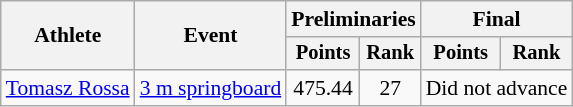<table class="wikitable" style="font-size:90%">
<tr>
<th rowspan="2">Athlete</th>
<th rowspan="2">Event</th>
<th colspan=2>Preliminaries</th>
<th colspan=2>Final</th>
</tr>
<tr style="font-size:95%">
<th>Points</th>
<th>Rank</th>
<th>Points</th>
<th>Rank</th>
</tr>
<tr align=center>
<td align=left><a href='#'>Tomasz Rossa</a></td>
<td align=left rowspan=2><a href='#'>3 m springboard</a></td>
<td>475.44</td>
<td>27</td>
<td colspan=2>Did not advance</td>
</tr>
</table>
